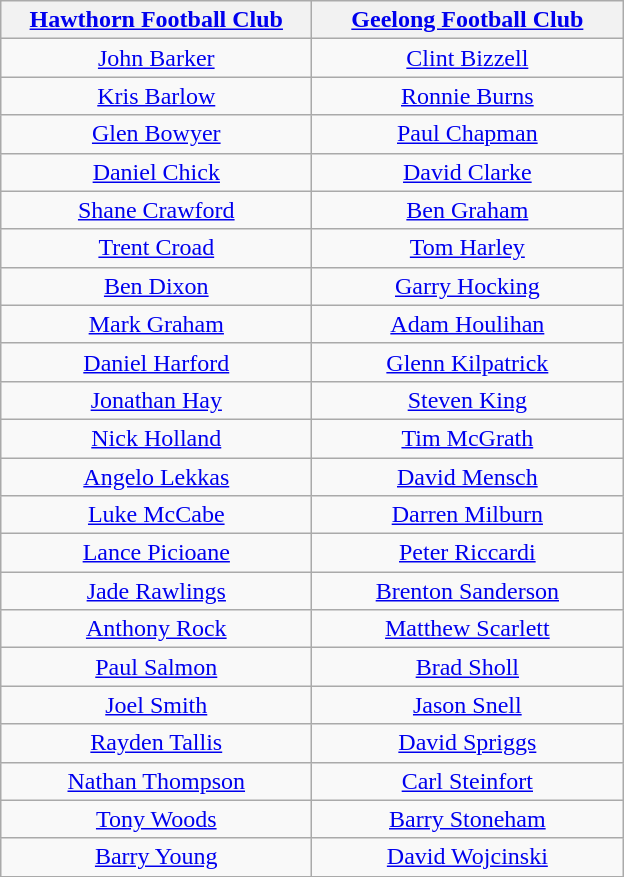<table class="wikitable" style="margin 1em auto 1em auto">
<tr>
<th width="200"><a href='#'>Hawthorn Football Club</a></th>
<th width="200"><a href='#'>Geelong Football Club</a></th>
</tr>
<tr>
<td align="center" colspan="1"><a href='#'>John Barker</a></td>
<td align="center" colspan="1"><a href='#'>Clint Bizzell</a></td>
</tr>
<tr>
<td align="center" colspan="1"><a href='#'>Kris Barlow</a></td>
<td align="center" colspan="1"><a href='#'>Ronnie Burns</a></td>
</tr>
<tr>
<td align="center" colspan="1"><a href='#'>Glen Bowyer</a></td>
<td align="center" colspan="1"><a href='#'>Paul Chapman</a></td>
</tr>
<tr>
<td align="center" colspan="1"><a href='#'>Daniel Chick</a></td>
<td align="center" colspan="1"><a href='#'>David Clarke</a></td>
</tr>
<tr>
<td align="center" colspan="1"><a href='#'>Shane Crawford</a></td>
<td align="center" colspan="1"><a href='#'>Ben Graham</a></td>
</tr>
<tr>
<td align="center" colspan="1"><a href='#'>Trent Croad</a></td>
<td align="center" colspan="1"><a href='#'>Tom Harley</a></td>
</tr>
<tr>
<td align="center" colspan="1"><a href='#'>Ben Dixon</a></td>
<td align="center" colspan="1"><a href='#'>Garry Hocking</a></td>
</tr>
<tr>
<td align="center" colspan="1"><a href='#'>Mark Graham</a></td>
<td align="center" colspan="1"><a href='#'>Adam Houlihan</a></td>
</tr>
<tr>
<td align="center" colspan="1"><a href='#'>Daniel Harford</a></td>
<td align="center" colspan="1"><a href='#'>Glenn Kilpatrick</a></td>
</tr>
<tr>
<td align="center" colspan="1"><a href='#'>Jonathan Hay</a></td>
<td align="center" colspan="1"><a href='#'>Steven King</a></td>
</tr>
<tr>
<td align="center" colspan="1"><a href='#'>Nick Holland</a></td>
<td align="center" colspan="1"><a href='#'>Tim McGrath</a></td>
</tr>
<tr>
<td align="center" colspan="1"><a href='#'>Angelo Lekkas</a></td>
<td align="center" colspan="1"><a href='#'>David Mensch</a></td>
</tr>
<tr>
<td align="center" colspan="1"><a href='#'>Luke McCabe</a></td>
<td align="center" colspan="1"><a href='#'>Darren Milburn</a></td>
</tr>
<tr>
<td align="center" colspan="1"><a href='#'>Lance Picioane</a></td>
<td align="center" colspan="1"><a href='#'>Peter Riccardi</a></td>
</tr>
<tr>
<td align="center" colspan="1"><a href='#'>Jade Rawlings</a></td>
<td align="center" colspan="1"><a href='#'>Brenton Sanderson</a></td>
</tr>
<tr>
<td align="center" colspan="1"><a href='#'>Anthony Rock</a></td>
<td align="center" colspan="1"><a href='#'>Matthew Scarlett</a></td>
</tr>
<tr>
<td align="center" colspan="1"><a href='#'>Paul Salmon</a></td>
<td align="center" colspan="1"><a href='#'>Brad Sholl</a></td>
</tr>
<tr>
<td align="center" colspan="1"><a href='#'>Joel Smith</a></td>
<td align="center" colspan="1"><a href='#'>Jason Snell</a></td>
</tr>
<tr>
<td align="center" colspan="1"><a href='#'>Rayden Tallis</a></td>
<td align="center" colspan="1"><a href='#'>David Spriggs</a></td>
</tr>
<tr>
<td align="center" colspan="1"><a href='#'>Nathan Thompson</a></td>
<td align="center" colspan="1"><a href='#'>Carl Steinfort</a></td>
</tr>
<tr>
<td align="center" colspan="1"><a href='#'>Tony Woods</a></td>
<td align="center" colspan="1"><a href='#'>Barry Stoneham</a></td>
</tr>
<tr>
<td align="center" colspan="1"><a href='#'>Barry Young</a></td>
<td align="center" colspan="1"><a href='#'>David Wojcinski</a></td>
</tr>
</table>
